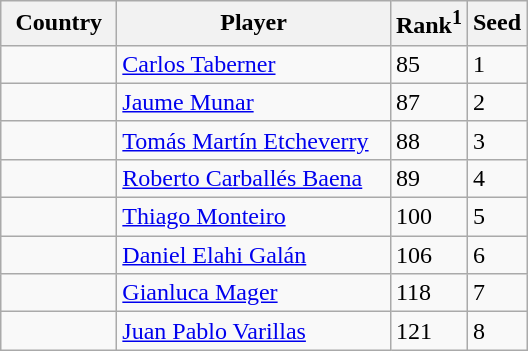<table class="sortable wikitable">
<tr>
<th width="70">Country</th>
<th width="175">Player</th>
<th>Rank<sup>1</sup></th>
<th>Seed</th>
</tr>
<tr>
<td></td>
<td><a href='#'>Carlos Taberner</a></td>
<td>85</td>
<td>1</td>
</tr>
<tr>
<td></td>
<td><a href='#'>Jaume Munar</a></td>
<td>87</td>
<td>2</td>
</tr>
<tr>
<td></td>
<td><a href='#'>Tomás Martín Etcheverry</a></td>
<td>88</td>
<td>3</td>
</tr>
<tr>
<td></td>
<td><a href='#'>Roberto Carballés Baena</a></td>
<td>89</td>
<td>4</td>
</tr>
<tr>
<td></td>
<td><a href='#'>Thiago Monteiro</a></td>
<td>100</td>
<td>5</td>
</tr>
<tr>
<td></td>
<td><a href='#'>Daniel Elahi Galán</a></td>
<td>106</td>
<td>6</td>
</tr>
<tr>
<td></td>
<td><a href='#'>Gianluca Mager</a></td>
<td>118</td>
<td>7</td>
</tr>
<tr>
<td></td>
<td><a href='#'>Juan Pablo Varillas</a></td>
<td>121</td>
<td>8</td>
</tr>
</table>
